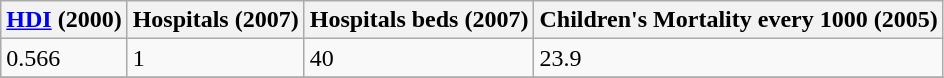<table class="wikitable" border="1">
<tr>
<th><a href='#'>HDI</a> (2000)</th>
<th>Hospitals (2007)</th>
<th>Hospitals beds (2007)</th>
<th>Children's Mortality every 1000 (2005)</th>
</tr>
<tr>
<td>0.566</td>
<td>1</td>
<td>40</td>
<td>23.9</td>
</tr>
<tr>
</tr>
</table>
